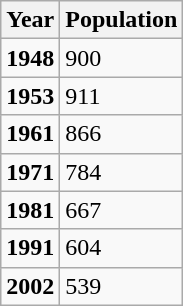<table class="wikitable">
<tr>
<th>Year</th>
<th>Population</th>
</tr>
<tr>
<td><strong>1948</strong></td>
<td>900</td>
</tr>
<tr>
<td><strong>1953</strong></td>
<td>911</td>
</tr>
<tr>
<td><strong>1961</strong></td>
<td>866</td>
</tr>
<tr>
<td><strong>1971</strong></td>
<td>784</td>
</tr>
<tr>
<td><strong>1981</strong></td>
<td>667</td>
</tr>
<tr>
<td><strong>1991</strong></td>
<td>604</td>
</tr>
<tr>
<td><strong>2002</strong></td>
<td>539</td>
</tr>
</table>
